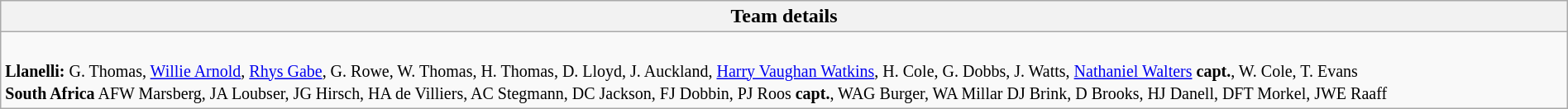<table class="wikitable collapsible collapsed" style="width:100%">
<tr>
<th>Team details</th>
</tr>
<tr>
<td><br><small><strong>Llanelli:</strong> G. Thomas, <a href='#'>Willie Arnold</a>, <a href='#'>Rhys Gabe</a>, G. Rowe, W. Thomas, H. Thomas, D. Lloyd, J. Auckland, <a href='#'>Harry Vaughan Watkins</a>, H. Cole, G. Dobbs, J. Watts, <a href='#'>Nathaniel Walters</a> <strong>capt.</strong>, W. Cole, T. Evans</small><br>
<small><strong>South Africa</strong> AFW Marsberg, JA Loubser, JG Hirsch, HA de Villiers, AC Stegmann, DC Jackson, FJ Dobbin, PJ Roos <strong>capt.</strong>, WAG Burger, WA Millar DJ Brink, D Brooks, HJ Danell, DFT Morkel, JWE Raaff</small></td>
</tr>
</table>
